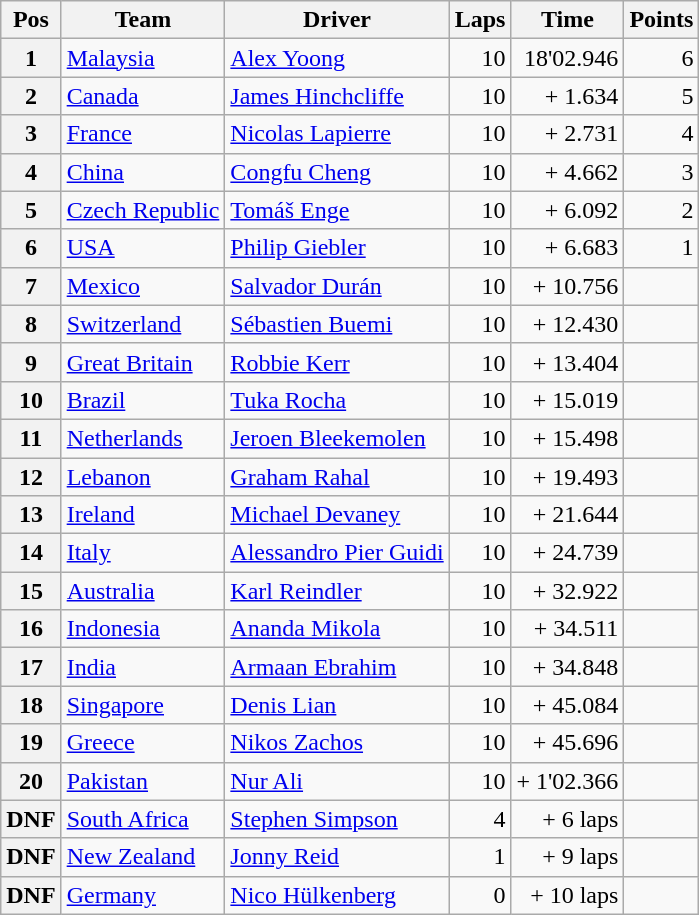<table class="wikitable">
<tr>
<th>Pos</th>
<th>Team</th>
<th>Driver</th>
<th>Laps</th>
<th>Time</th>
<th>Points</th>
</tr>
<tr>
<th>1</th>
<td> <a href='#'>Malaysia</a></td>
<td><a href='#'>Alex Yoong</a></td>
<td align="right">10</td>
<td align="right">18'02.946</td>
<td align="right">6</td>
</tr>
<tr>
<th>2</th>
<td> <a href='#'>Canada</a></td>
<td><a href='#'>James Hinchcliffe</a></td>
<td align="right">10</td>
<td align="right">+ 1.634</td>
<td align="right">5</td>
</tr>
<tr>
<th>3</th>
<td> <a href='#'>France</a></td>
<td><a href='#'>Nicolas Lapierre</a></td>
<td align="right">10</td>
<td align="right">+ 2.731</td>
<td align="right">4</td>
</tr>
<tr>
<th>4</th>
<td> <a href='#'>China</a></td>
<td><a href='#'>Congfu Cheng</a></td>
<td align="right">10</td>
<td align="right">+ 4.662</td>
<td align="right">3</td>
</tr>
<tr>
<th>5</th>
<td> <a href='#'>Czech Republic</a></td>
<td><a href='#'>Tomáš Enge</a></td>
<td align="right">10</td>
<td align="right">+ 6.092</td>
<td align="right">2</td>
</tr>
<tr>
<th>6</th>
<td> <a href='#'>USA</a></td>
<td><a href='#'>Philip Giebler</a></td>
<td align="right">10</td>
<td align="right">+ 6.683</td>
<td align="right">1</td>
</tr>
<tr>
<th>7</th>
<td> <a href='#'>Mexico</a></td>
<td><a href='#'>Salvador Durán</a></td>
<td align="right">10</td>
<td align="right">+ 10.756</td>
<td align="right"></td>
</tr>
<tr>
<th>8</th>
<td> <a href='#'>Switzerland</a></td>
<td><a href='#'>Sébastien Buemi</a></td>
<td align="right">10</td>
<td align="right">+ 12.430</td>
<td align="right"></td>
</tr>
<tr>
<th>9</th>
<td> <a href='#'>Great Britain</a></td>
<td><a href='#'>Robbie Kerr</a></td>
<td align="right">10</td>
<td align="right">+ 13.404</td>
<td align="right"></td>
</tr>
<tr>
<th>10</th>
<td> <a href='#'>Brazil</a></td>
<td><a href='#'>Tuka Rocha</a></td>
<td align="right">10</td>
<td align="right">+ 15.019</td>
<td align="right"></td>
</tr>
<tr>
<th>11</th>
<td> <a href='#'>Netherlands</a></td>
<td><a href='#'>Jeroen Bleekemolen</a></td>
<td align="right">10</td>
<td align="right">+ 15.498</td>
<td align="right"></td>
</tr>
<tr>
<th>12</th>
<td> <a href='#'>Lebanon</a></td>
<td><a href='#'>Graham Rahal</a></td>
<td align="right">10</td>
<td align="right">+ 19.493</td>
<td align="right"></td>
</tr>
<tr>
<th>13</th>
<td> <a href='#'>Ireland</a></td>
<td><a href='#'>Michael Devaney</a></td>
<td align="right">10</td>
<td align="right">+ 21.644</td>
<td align="right"></td>
</tr>
<tr>
<th>14</th>
<td> <a href='#'>Italy</a></td>
<td><a href='#'>Alessandro Pier Guidi</a></td>
<td align="right">10</td>
<td align="right">+ 24.739</td>
<td align="right"></td>
</tr>
<tr>
<th>15</th>
<td> <a href='#'>Australia</a></td>
<td><a href='#'>Karl Reindler</a></td>
<td align="right">10</td>
<td align="right">+ 32.922</td>
<td align="right"></td>
</tr>
<tr>
<th>16</th>
<td> <a href='#'>Indonesia</a></td>
<td><a href='#'>Ananda Mikola</a></td>
<td align="right">10</td>
<td align="right">+ 34.511</td>
<td align="right"></td>
</tr>
<tr>
<th>17</th>
<td> <a href='#'>India</a></td>
<td><a href='#'>Armaan Ebrahim</a></td>
<td align="right">10</td>
<td align="right">+ 34.848</td>
<td align="right"></td>
</tr>
<tr>
<th>18</th>
<td> <a href='#'>Singapore</a></td>
<td><a href='#'>Denis Lian</a></td>
<td align="right">10</td>
<td align="right">+ 45.084</td>
<td align="right"></td>
</tr>
<tr>
<th>19</th>
<td> <a href='#'>Greece</a></td>
<td><a href='#'>Nikos Zachos</a></td>
<td align="right">10</td>
<td align="right">+ 45.696</td>
<td align="right"></td>
</tr>
<tr>
<th>20</th>
<td> <a href='#'>Pakistan</a></td>
<td><a href='#'>Nur Ali</a></td>
<td align="right">10</td>
<td align="right">+ 1'02.366</td>
<td align="right"></td>
</tr>
<tr>
<th>DNF</th>
<td> <a href='#'>South Africa</a></td>
<td><a href='#'>Stephen Simpson</a></td>
<td align="right">4</td>
<td align="right">+ 6 laps</td>
<td align="right"></td>
</tr>
<tr>
<th>DNF</th>
<td> <a href='#'>New Zealand</a></td>
<td><a href='#'>Jonny Reid</a></td>
<td align="right">1</td>
<td align="right">+ 9 laps</td>
<td align="right"></td>
</tr>
<tr>
<th>DNF</th>
<td> <a href='#'>Germany</a></td>
<td><a href='#'>Nico Hülkenberg</a></td>
<td align="right">0</td>
<td align="right">+ 10 laps</td>
<td align="right"></td>
</tr>
</table>
